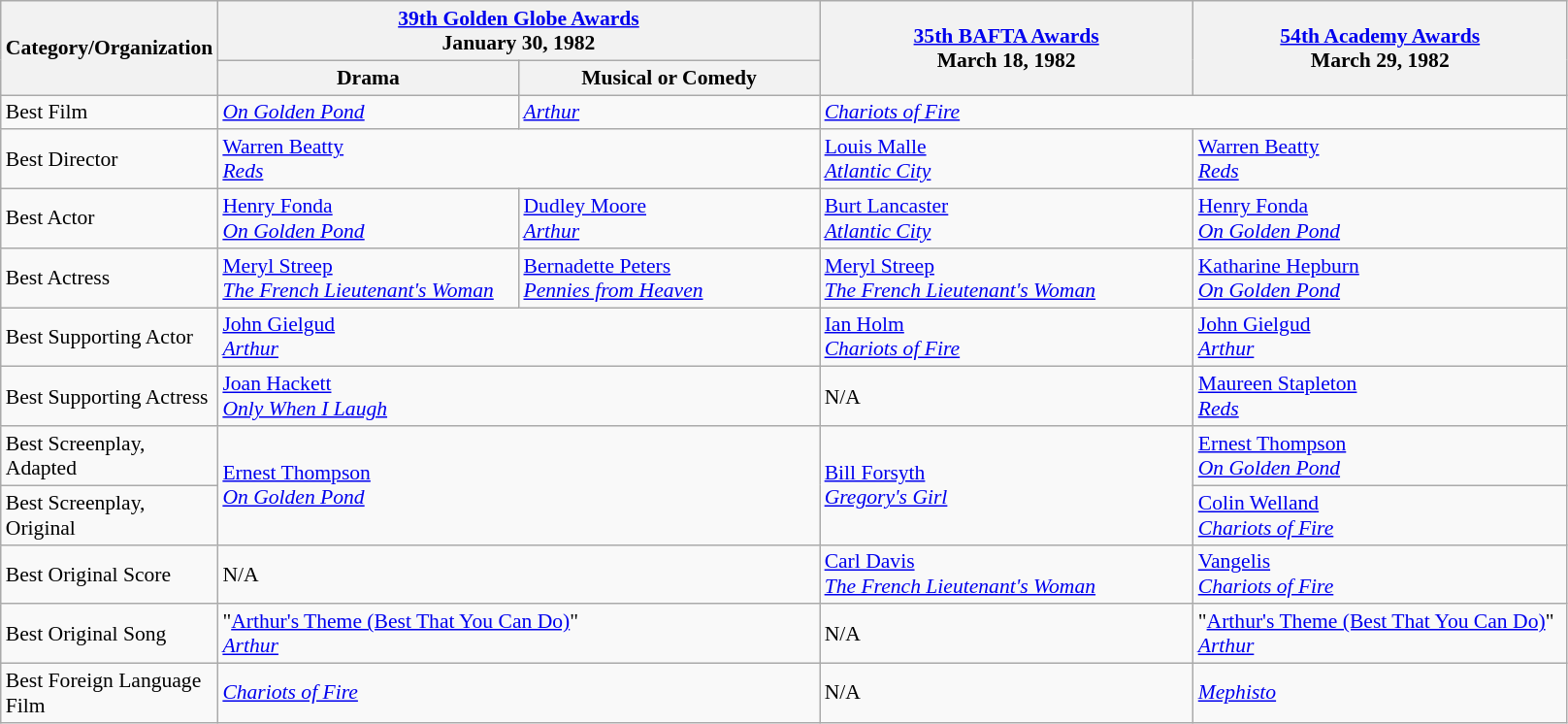<table class="wikitable" style="font-size: 90%;">
<tr>
<th rowspan="2" style="width:20px;">Category/Organization</th>
<th colspan="2" style="width:250px;"><a href='#'>39th Golden Globe Awards</a><br>January 30, 1982</th>
<th rowspan="2" style="width:250px;"><a href='#'>35th BAFTA Awards</a><br>March 18, 1982</th>
<th rowspan="2" style="width:250px;"><a href='#'>54th Academy Awards</a><br>March 29, 1982</th>
</tr>
<tr>
<th width=200>Drama</th>
<th style="width:200px;">Musical or Comedy</th>
</tr>
<tr>
<td>Best Film</td>
<td><em><a href='#'>On Golden Pond</a></em></td>
<td><em><a href='#'>Arthur</a></em></td>
<td colspan="2"><em><a href='#'>Chariots of Fire</a></em></td>
</tr>
<tr>
<td>Best Director</td>
<td colspan="2"><a href='#'>Warren Beatty</a><br><em><a href='#'>Reds</a></em></td>
<td><a href='#'>Louis Malle</a><br><em><a href='#'>Atlantic City</a></em></td>
<td><a href='#'>Warren Beatty</a><br><em><a href='#'>Reds</a></em></td>
</tr>
<tr>
<td>Best Actor</td>
<td><a href='#'>Henry Fonda</a><br><em><a href='#'>On Golden Pond</a></em></td>
<td><a href='#'>Dudley Moore</a><br><em><a href='#'>Arthur</a></em></td>
<td><a href='#'>Burt Lancaster</a><br><em><a href='#'>Atlantic City</a></em></td>
<td><a href='#'>Henry Fonda</a><br><em><a href='#'>On Golden Pond</a></em></td>
</tr>
<tr>
<td>Best Actress</td>
<td><a href='#'>Meryl Streep</a><br><em><a href='#'>The French Lieutenant's Woman</a></em></td>
<td><a href='#'>Bernadette Peters</a><br><em><a href='#'>Pennies from Heaven</a></em></td>
<td><a href='#'>Meryl Streep</a><br><em><a href='#'>The French Lieutenant's Woman</a></em></td>
<td><a href='#'>Katharine Hepburn</a><br><em><a href='#'>On Golden Pond</a></em></td>
</tr>
<tr>
<td>Best Supporting Actor</td>
<td colspan="2"><a href='#'>John Gielgud</a><br><em><a href='#'>Arthur</a></em></td>
<td><a href='#'>Ian Holm</a><br><em><a href='#'>Chariots of Fire</a></em></td>
<td><a href='#'>John Gielgud</a><br><em><a href='#'>Arthur</a></em></td>
</tr>
<tr>
<td>Best Supporting Actress</td>
<td colspan="2"><a href='#'>Joan Hackett</a><br><em><a href='#'>Only When I Laugh</a></em></td>
<td>N/A</td>
<td><a href='#'>Maureen Stapleton</a><br><em><a href='#'>Reds</a></em></td>
</tr>
<tr>
<td>Best Screenplay, Adapted</td>
<td colspan="2" rowspan="2"><a href='#'>Ernest Thompson</a><br><em><a href='#'>On Golden Pond</a></em></td>
<td rowspan="2"><a href='#'>Bill Forsyth</a><br><em><a href='#'>Gregory's Girl</a></em></td>
<td><a href='#'>Ernest Thompson</a><br><em><a href='#'>On Golden Pond</a></em></td>
</tr>
<tr>
<td>Best Screenplay, Original</td>
<td><a href='#'>Colin Welland</a><br><em><a href='#'>Chariots of Fire</a></em></td>
</tr>
<tr>
<td>Best Original Score</td>
<td colspan="2">N/A</td>
<td><a href='#'>Carl Davis</a><br><em><a href='#'>The French Lieutenant's Woman</a></em></td>
<td><a href='#'>Vangelis</a><br><em><a href='#'>Chariots of Fire</a></em></td>
</tr>
<tr>
<td>Best Original Song</td>
<td colspan="2">"<a href='#'>Arthur's Theme (Best That You Can Do)</a>"<br><em><a href='#'>Arthur</a></em></td>
<td>N/A</td>
<td>"<a href='#'>Arthur's Theme (Best That You Can Do)</a>"<br><em><a href='#'>Arthur</a></em></td>
</tr>
<tr>
<td>Best Foreign Language Film</td>
<td colspan="2"><em><a href='#'>Chariots of Fire</a></em></td>
<td>N/A</td>
<td><em><a href='#'>Mephisto</a></em></td>
</tr>
</table>
